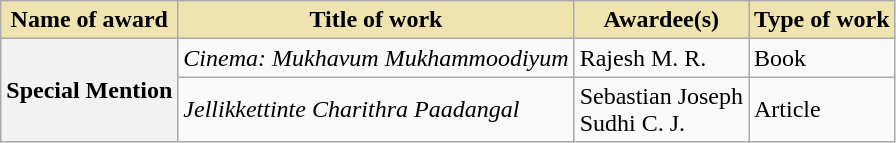<table class="wikitable plainrowheaders">
<tr>
<th style="background-color:#EFE4B0">Name of award</th>
<th style="background-color:#EFE4B0">Title of work</th>
<th style="background-color:#EFE4B0">Awardee(s)</th>
<th style="background-color:#EFE4B0">Type of work</th>
</tr>
<tr>
<th scope="row" rowspan="3">Special Mention</th>
<td><em>Cinema: Mukhavum Mukhammoodiyum</em></td>
<td>Rajesh M. R.</td>
<td>Book</td>
</tr>
<tr>
<td><em>Jellikkettinte Charithra Paadangal</em></td>
<td>Sebastian Joseph<br>Sudhi C. J.</td>
<td>Article</td>
</tr>
</table>
